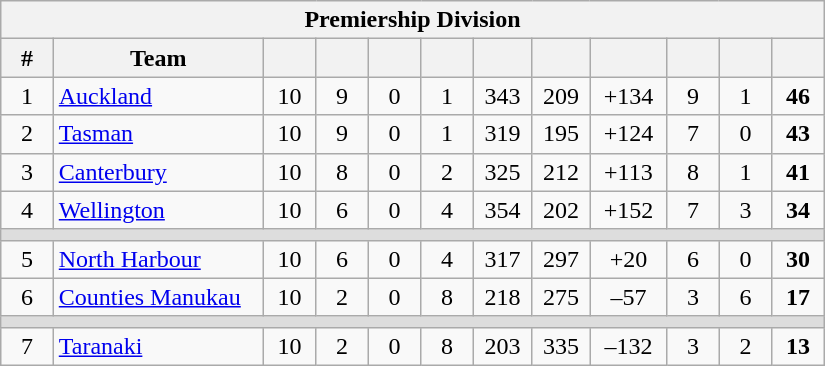<table class="wikitable" width="550px" style="text-align:center">
<tr>
<th colspan="12">Premiership Division</th>
</tr>
<tr>
<th style="width:5%">#</th>
<th style="width:20%">Team</th>
<th style="width:5%"></th>
<th style="width:5%"></th>
<th style="width:5%"></th>
<th style="width:5%"></th>
<th style="width:5%"></th>
<th style="width:5%"></th>
<th style="width:7%"></th>
<th style="width:5%"></th>
<th style="width:5%"></th>
<th style="width:5%"></th>
</tr>
<tr>
<td>1</td>
<td style="text-align:left"><a href='#'>Auckland</a></td>
<td>10</td>
<td>9</td>
<td>0</td>
<td>1</td>
<td>343</td>
<td>209</td>
<td>+134</td>
<td>9</td>
<td>1</td>
<td><strong>46</strong></td>
</tr>
<tr>
<td>2</td>
<td style="text-align:left"><a href='#'>Tasman</a></td>
<td>10</td>
<td>9</td>
<td>0</td>
<td>1</td>
<td>319</td>
<td>195</td>
<td>+124</td>
<td>7</td>
<td>0</td>
<td><strong>43</strong></td>
</tr>
<tr>
<td>3</td>
<td style="text-align:left"><a href='#'>Canterbury</a></td>
<td>10</td>
<td>8</td>
<td>0</td>
<td>2</td>
<td>325</td>
<td>212</td>
<td>+113</td>
<td>8</td>
<td>1</td>
<td><strong>41</strong></td>
</tr>
<tr>
<td>4</td>
<td style="text-align:left"><a href='#'>Wellington</a></td>
<td>10</td>
<td>6</td>
<td>0</td>
<td>4</td>
<td>354</td>
<td>202</td>
<td>+152</td>
<td>7</td>
<td>3</td>
<td><strong>34</strong></td>
</tr>
<tr>
<td colspan=12 style="background-color:#DDDDDD"></td>
</tr>
<tr>
<td>5</td>
<td style="text-align:left"><a href='#'>North Harbour</a></td>
<td>10</td>
<td>6</td>
<td>0</td>
<td>4</td>
<td>317</td>
<td>297</td>
<td>+20</td>
<td>6</td>
<td>0</td>
<td><strong>30</strong></td>
</tr>
<tr>
<td>6</td>
<td style="text-align:left"><a href='#'>Counties Manukau</a></td>
<td>10</td>
<td>2</td>
<td>0</td>
<td>8</td>
<td>218</td>
<td>275</td>
<td>–57</td>
<td>3</td>
<td>6</td>
<td><strong>17</strong></td>
</tr>
<tr>
<td colspan=12 style="background-color:#DDDDDD"></td>
</tr>
<tr>
<td>7</td>
<td style="text-align:left"><a href='#'>Taranaki</a></td>
<td>10</td>
<td>2</td>
<td>0</td>
<td>8</td>
<td>203</td>
<td>335</td>
<td>–132</td>
<td>3</td>
<td>2</td>
<td><strong>13</strong></td>
</tr>
</table>
